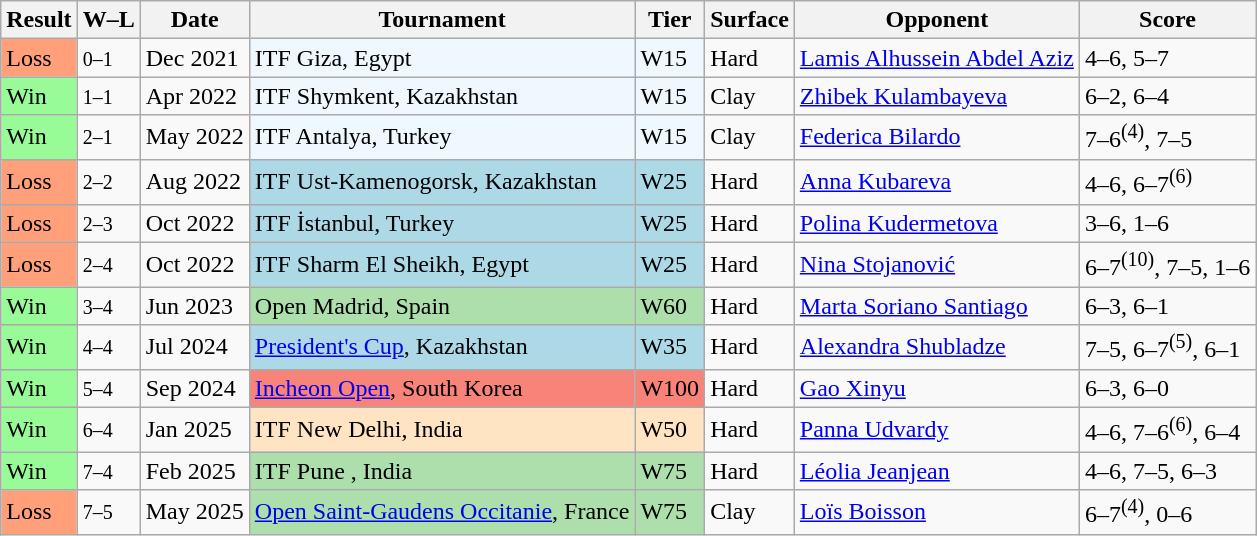<table class="sortable wikitable">
<tr>
<th>Result</th>
<th class="unsortable">W–L</th>
<th>Date</th>
<th>Tournament</th>
<th>Tier</th>
<th>Surface</th>
<th>Opponent</th>
<th class="unsortable">Score</th>
</tr>
<tr>
<td style="background:#ffa07a;">Loss</td>
<td><small>0–1</small></td>
<td>Dec 2021</td>
<td style="background:#f0f8ff;">ITF Giza, Egypt</td>
<td style="background:#f0f8ff;">W15</td>
<td>Hard</td>
<td> <a href='#'>Lamis Alhussein Abdel Aziz</a></td>
<td>4–6, 5–7</td>
</tr>
<tr>
<td style="background:#98fb98;">Win</td>
<td><small>1–1</small></td>
<td>Apr 2022</td>
<td style="background:#f0f8ff;">ITF Shymkent, Kazakhstan</td>
<td style="background:#f0f8ff;">W15</td>
<td>Clay</td>
<td> <a href='#'>Zhibek Kulambayeva</a></td>
<td>6–2, 6–4</td>
</tr>
<tr>
<td style="background:#98fb98;">Win</td>
<td><small>2–1</small></td>
<td>May 2022</td>
<td style="background:#f0f8ff;">ITF Antalya, Turkey</td>
<td style="background:#f0f8ff;">W15</td>
<td>Clay</td>
<td> <a href='#'>Federica Bilardo</a></td>
<td>7–6<sup>(4)</sup>, 7–5</td>
</tr>
<tr>
<td style="background:#ffa07a;">Loss</td>
<td><small>2–2</small></td>
<td>Aug 2022</td>
<td style="background:lightblue;">ITF Ust-Kamenogorsk, Kazakhstan</td>
<td style="background:lightblue;">W25</td>
<td>Hard</td>
<td> <a href='#'>Anna Kubareva</a></td>
<td>4–6, 6–7<sup>(6)</sup></td>
</tr>
<tr>
<td style="background:#ffa07a;">Loss</td>
<td><small>2–3</small></td>
<td>Oct 2022</td>
<td style="background:lightblue;">ITF İstanbul, Turkey</td>
<td style="background:lightblue;">W25</td>
<td>Hard</td>
<td> <a href='#'>Polina Kudermetova</a></td>
<td>3–6, 1–6</td>
</tr>
<tr>
<td style="background:#ffa07a;">Loss</td>
<td><small>2–4</small></td>
<td>Oct 2022</td>
<td style="background:lightblue;">ITF Sharm El Sheikh, Egypt</td>
<td style="background:lightblue;">W25</td>
<td>Hard</td>
<td> <a href='#'>Nina Stojanović</a></td>
<td>6–7<sup>(10)</sup>, 7–5, 1–6</td>
</tr>
<tr>
<td style="background:#98fb98;">Win</td>
<td><small>3–4</small></td>
<td>Jun 2023</td>
<td style="background:#addfad;">Open Madrid, Spain</td>
<td style="background:#addfad;">W60</td>
<td>Hard</td>
<td> <a href='#'>Marta Soriano Santiago</a></td>
<td>6–3, 6–1</td>
</tr>
<tr>
<td style="background:#98fb98;">Win</td>
<td><small>4–4</small></td>
<td>Jul 2024</td>
<td style="background:lightblue;"><a href='#'>President's Cup</a>, Kazakhstan</td>
<td style="background:lightblue;">W35</td>
<td>Hard</td>
<td> <a href='#'>Alexandra Shubladze</a></td>
<td>7–5, 6–7<sup>(5)</sup>, 6–1</td>
</tr>
<tr>
<td style="background:#98fb98;">Win</td>
<td><small>5–4</small></td>
<td>Sep 2024</td>
<td style="background:#f88379;"><a href='#'>Incheon Open</a>, South Korea</td>
<td style="background:#f88379;">W100</td>
<td>Hard</td>
<td> <a href='#'>Gao Xinyu</a></td>
<td>6–3, 6–0</td>
</tr>
<tr>
<td style="background:#98fb98;">Win</td>
<td><small>6–4</small></td>
<td>Jan 2025</td>
<td style="background:#ffe4c4;">ITF New Delhi, India</td>
<td style="background:#ffe4c4;">W50</td>
<td>Hard</td>
<td> <a href='#'>Panna Udvardy</a></td>
<td>4–6, 7–6<sup>(6)</sup>, 6–4</td>
</tr>
<tr>
<td style="background:#98fb98;">Win</td>
<td><small>7–4</small></td>
<td>Feb 2025</td>
<td style="background:#addfad;">ITF Pune , India</td>
<td style="background:#addfad;">W75</td>
<td>Hard</td>
<td> <a href='#'>Léolia Jeanjean</a></td>
<td>4–6, 7–5, 6–3</td>
</tr>
<tr>
<td style="background:#ffa07a;">Loss</td>
<td><small>7–5</small></td>
<td>May 2025</td>
<td style="background:#addfad;"><a href='#'>Open Saint-Gaudens Occitanie</a>, France</td>
<td style="background:#addfad;">W75</td>
<td>Clay</td>
<td> <a href='#'>Loïs Boisson</a></td>
<td>6–7<sup>(4)</sup>, 0–6</td>
</tr>
</table>
